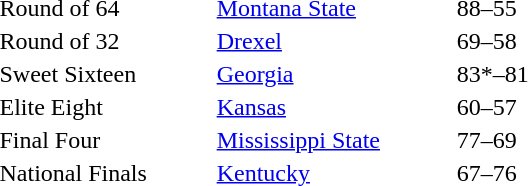<table style="border:'1' 'solid' 'gray' " width="380" align="left">
<tr>
</tr>
<tr>
<td>Round of 64</td>
<td><a href='#'>Montana State</a></td>
<td>88–55</td>
</tr>
<tr>
<td>Round of 32</td>
<td><a href='#'>Drexel</a></td>
<td>69–58</td>
</tr>
<tr>
<td>Sweet Sixteen</td>
<td><a href='#'>Georgia</a></td>
<td>83*–81</td>
</tr>
<tr>
<td>Elite Eight</td>
<td><a href='#'>Kansas</a></td>
<td>60–57</td>
</tr>
<tr>
<td>Final Four</td>
<td><a href='#'>Mississippi State</a></td>
<td>77–69</td>
</tr>
<tr>
<td>National Finals</td>
<td><a href='#'>Kentucky</a></td>
<td>67–76</td>
</tr>
</table>
